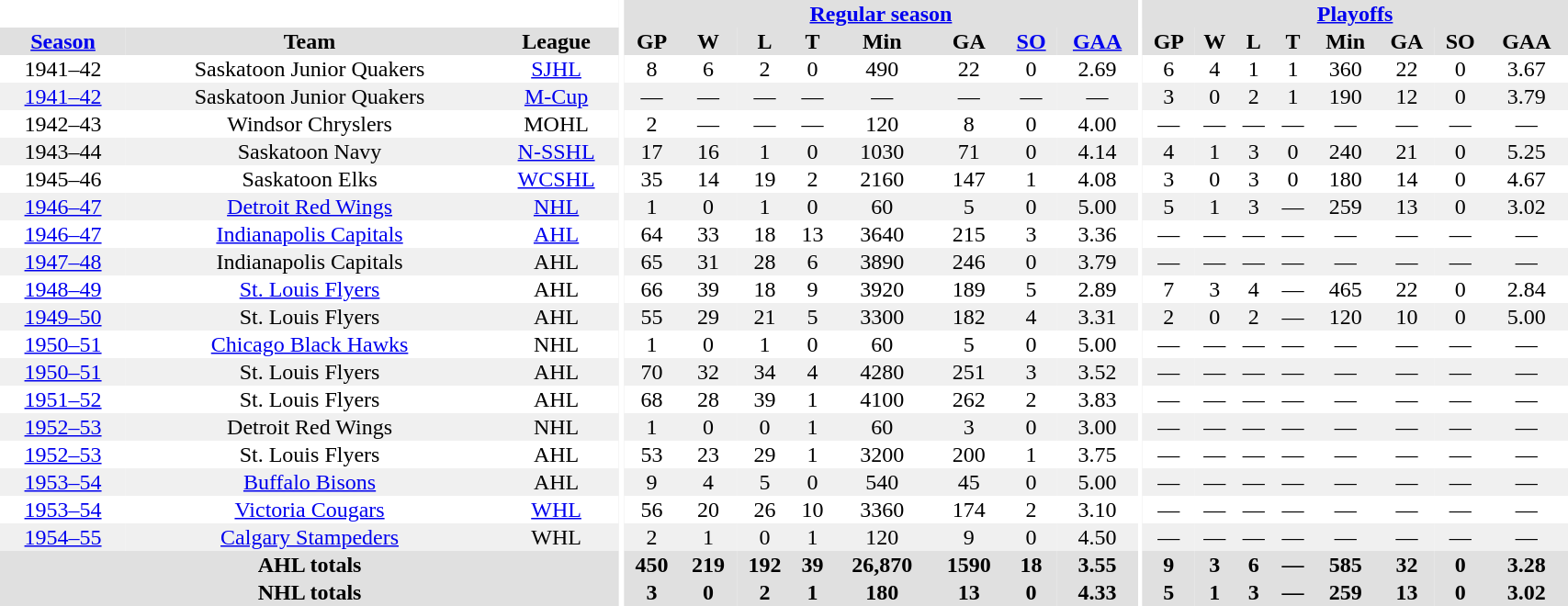<table border="0" cellpadding="1" cellspacing="0" style="width:90%; text-align:center;">
<tr bgcolor="#e0e0e0">
<th colspan="3" bgcolor="#ffffff"></th>
<th rowspan="99" bgcolor="#ffffff"></th>
<th colspan="8" bgcolor="#e0e0e0"><a href='#'>Regular season</a></th>
<th rowspan="99" bgcolor="#ffffff"></th>
<th colspan="8" bgcolor="#e0e0e0"><a href='#'>Playoffs</a></th>
</tr>
<tr bgcolor="#e0e0e0">
<th><a href='#'>Season</a></th>
<th>Team</th>
<th>League</th>
<th>GP</th>
<th>W</th>
<th>L</th>
<th>T</th>
<th>Min</th>
<th>GA</th>
<th><a href='#'>SO</a></th>
<th><a href='#'>GAA</a></th>
<th>GP</th>
<th>W</th>
<th>L</th>
<th>T</th>
<th>Min</th>
<th>GA</th>
<th>SO</th>
<th>GAA</th>
</tr>
<tr>
<td>1941–42</td>
<td>Saskatoon Junior Quakers</td>
<td><a href='#'>SJHL</a></td>
<td>8</td>
<td>6</td>
<td>2</td>
<td>0</td>
<td>490</td>
<td>22</td>
<td>0</td>
<td>2.69</td>
<td>6</td>
<td>4</td>
<td>1</td>
<td>1</td>
<td>360</td>
<td>22</td>
<td>0</td>
<td>3.67</td>
</tr>
<tr bgcolor="#f0f0f0">
<td><a href='#'>1941–42</a></td>
<td>Saskatoon Junior Quakers</td>
<td><a href='#'>M-Cup</a></td>
<td>—</td>
<td>—</td>
<td>—</td>
<td>—</td>
<td>—</td>
<td>—</td>
<td>—</td>
<td>—</td>
<td>3</td>
<td>0</td>
<td>2</td>
<td>1</td>
<td>190</td>
<td>12</td>
<td>0</td>
<td>3.79</td>
</tr>
<tr>
<td>1942–43</td>
<td>Windsor Chryslers</td>
<td>MOHL</td>
<td>2</td>
<td>—</td>
<td>—</td>
<td>—</td>
<td>120</td>
<td>8</td>
<td>0</td>
<td>4.00</td>
<td>—</td>
<td>—</td>
<td>—</td>
<td>—</td>
<td>—</td>
<td>—</td>
<td>—</td>
<td>—</td>
</tr>
<tr bgcolor="#f0f0f0">
<td>1943–44</td>
<td>Saskatoon Navy</td>
<td><a href='#'>N-SSHL</a></td>
<td>17</td>
<td>16</td>
<td>1</td>
<td>0</td>
<td>1030</td>
<td>71</td>
<td>0</td>
<td>4.14</td>
<td>4</td>
<td>1</td>
<td>3</td>
<td>0</td>
<td>240</td>
<td>21</td>
<td>0</td>
<td>5.25</td>
</tr>
<tr>
<td>1945–46</td>
<td>Saskatoon Elks</td>
<td><a href='#'>WCSHL</a></td>
<td>35</td>
<td>14</td>
<td>19</td>
<td>2</td>
<td>2160</td>
<td>147</td>
<td>1</td>
<td>4.08</td>
<td>3</td>
<td>0</td>
<td>3</td>
<td>0</td>
<td>180</td>
<td>14</td>
<td>0</td>
<td>4.67</td>
</tr>
<tr bgcolor="#f0f0f0">
<td><a href='#'>1946–47</a></td>
<td><a href='#'>Detroit Red Wings</a></td>
<td><a href='#'>NHL</a></td>
<td>1</td>
<td>0</td>
<td>1</td>
<td>0</td>
<td>60</td>
<td>5</td>
<td>0</td>
<td>5.00</td>
<td>5</td>
<td>1</td>
<td>3</td>
<td>—</td>
<td>259</td>
<td>13</td>
<td>0</td>
<td>3.02</td>
</tr>
<tr>
<td><a href='#'>1946–47</a></td>
<td><a href='#'>Indianapolis Capitals</a></td>
<td><a href='#'>AHL</a></td>
<td>64</td>
<td>33</td>
<td>18</td>
<td>13</td>
<td>3640</td>
<td>215</td>
<td>3</td>
<td>3.36</td>
<td>—</td>
<td>—</td>
<td>—</td>
<td>—</td>
<td>—</td>
<td>—</td>
<td>—</td>
<td>—</td>
</tr>
<tr bgcolor="#f0f0f0">
<td><a href='#'>1947–48</a></td>
<td>Indianapolis Capitals</td>
<td>AHL</td>
<td>65</td>
<td>31</td>
<td>28</td>
<td>6</td>
<td>3890</td>
<td>246</td>
<td>0</td>
<td>3.79</td>
<td>—</td>
<td>—</td>
<td>—</td>
<td>—</td>
<td>—</td>
<td>—</td>
<td>—</td>
<td>—</td>
</tr>
<tr>
<td><a href='#'>1948–49</a></td>
<td><a href='#'>St. Louis Flyers</a></td>
<td>AHL</td>
<td>66</td>
<td>39</td>
<td>18</td>
<td>9</td>
<td>3920</td>
<td>189</td>
<td>5</td>
<td>2.89</td>
<td>7</td>
<td>3</td>
<td>4</td>
<td>—</td>
<td>465</td>
<td>22</td>
<td>0</td>
<td>2.84</td>
</tr>
<tr bgcolor="#f0f0f0">
<td><a href='#'>1949–50</a></td>
<td>St. Louis Flyers</td>
<td>AHL</td>
<td>55</td>
<td>29</td>
<td>21</td>
<td>5</td>
<td>3300</td>
<td>182</td>
<td>4</td>
<td>3.31</td>
<td>2</td>
<td>0</td>
<td>2</td>
<td>—</td>
<td>120</td>
<td>10</td>
<td>0</td>
<td>5.00</td>
</tr>
<tr>
<td><a href='#'>1950–51</a></td>
<td><a href='#'>Chicago Black Hawks</a></td>
<td>NHL</td>
<td>1</td>
<td>0</td>
<td>1</td>
<td>0</td>
<td>60</td>
<td>5</td>
<td>0</td>
<td>5.00</td>
<td>—</td>
<td>—</td>
<td>—</td>
<td>—</td>
<td>—</td>
<td>—</td>
<td>—</td>
<td>—</td>
</tr>
<tr bgcolor="#f0f0f0">
<td><a href='#'>1950–51</a></td>
<td>St. Louis Flyers</td>
<td>AHL</td>
<td>70</td>
<td>32</td>
<td>34</td>
<td>4</td>
<td>4280</td>
<td>251</td>
<td>3</td>
<td>3.52</td>
<td>—</td>
<td>—</td>
<td>—</td>
<td>—</td>
<td>—</td>
<td>—</td>
<td>—</td>
<td>—</td>
</tr>
<tr>
<td><a href='#'>1951–52</a></td>
<td>St. Louis Flyers</td>
<td>AHL</td>
<td>68</td>
<td>28</td>
<td>39</td>
<td>1</td>
<td>4100</td>
<td>262</td>
<td>2</td>
<td>3.83</td>
<td>—</td>
<td>—</td>
<td>—</td>
<td>—</td>
<td>—</td>
<td>—</td>
<td>—</td>
<td>—</td>
</tr>
<tr bgcolor="#f0f0f0">
<td><a href='#'>1952–53</a></td>
<td>Detroit Red Wings</td>
<td>NHL</td>
<td>1</td>
<td>0</td>
<td>0</td>
<td>1</td>
<td>60</td>
<td>3</td>
<td>0</td>
<td>3.00</td>
<td>—</td>
<td>—</td>
<td>—</td>
<td>—</td>
<td>—</td>
<td>—</td>
<td>—</td>
<td>—</td>
</tr>
<tr>
<td><a href='#'>1952–53</a></td>
<td>St. Louis Flyers</td>
<td>AHL</td>
<td>53</td>
<td>23</td>
<td>29</td>
<td>1</td>
<td>3200</td>
<td>200</td>
<td>1</td>
<td>3.75</td>
<td>—</td>
<td>—</td>
<td>—</td>
<td>—</td>
<td>—</td>
<td>—</td>
<td>—</td>
<td>—</td>
</tr>
<tr bgcolor="#f0f0f0">
<td><a href='#'>1953–54</a></td>
<td><a href='#'>Buffalo Bisons</a></td>
<td>AHL</td>
<td>9</td>
<td>4</td>
<td>5</td>
<td>0</td>
<td>540</td>
<td>45</td>
<td>0</td>
<td>5.00</td>
<td>—</td>
<td>—</td>
<td>—</td>
<td>—</td>
<td>—</td>
<td>—</td>
<td>—</td>
<td>—</td>
</tr>
<tr>
<td><a href='#'>1953–54</a></td>
<td><a href='#'>Victoria Cougars</a></td>
<td><a href='#'>WHL</a></td>
<td>56</td>
<td>20</td>
<td>26</td>
<td>10</td>
<td>3360</td>
<td>174</td>
<td>2</td>
<td>3.10</td>
<td>—</td>
<td>—</td>
<td>—</td>
<td>—</td>
<td>—</td>
<td>—</td>
<td>—</td>
<td>—</td>
</tr>
<tr bgcolor="#f0f0f0">
<td><a href='#'>1954–55</a></td>
<td><a href='#'>Calgary Stampeders</a></td>
<td>WHL</td>
<td>2</td>
<td>1</td>
<td>0</td>
<td>1</td>
<td>120</td>
<td>9</td>
<td>0</td>
<td>4.50</td>
<td>—</td>
<td>—</td>
<td>—</td>
<td>—</td>
<td>—</td>
<td>—</td>
<td>—</td>
<td>—</td>
</tr>
<tr bgcolor="#e0e0e0">
<th colspan="3">AHL totals</th>
<th>450</th>
<th>219</th>
<th>192</th>
<th>39</th>
<th>26,870</th>
<th>1590</th>
<th>18</th>
<th>3.55</th>
<th>9</th>
<th>3</th>
<th>6</th>
<th>—</th>
<th>585</th>
<th>32</th>
<th>0</th>
<th>3.28</th>
</tr>
<tr bgcolor="#e0e0e0">
<th colspan="3">NHL totals</th>
<th>3</th>
<th>0</th>
<th>2</th>
<th>1</th>
<th>180</th>
<th>13</th>
<th>0</th>
<th>4.33</th>
<th>5</th>
<th>1</th>
<th>3</th>
<th>—</th>
<th>259</th>
<th>13</th>
<th>0</th>
<th>3.02</th>
</tr>
</table>
